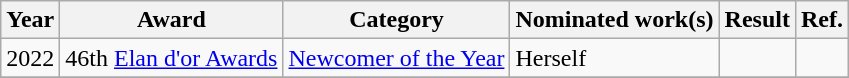<table class="wikitable">
<tr>
<th>Year</th>
<th>Award</th>
<th>Category</th>
<th>Nominated work(s)</th>
<th>Result</th>
<th>Ref.</th>
</tr>
<tr>
<td>2022</td>
<td>46th <a href='#'>Elan d'or Awards</a></td>
<td><a href='#'>Newcomer of the Year</a></td>
<td>Herself</td>
<td></td>
<td></td>
</tr>
<tr>
</tr>
</table>
